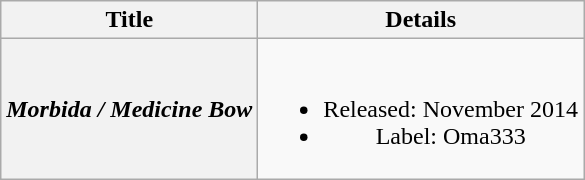<table class="wikitable plainrowheaders" style="text-align:center;">
<tr>
<th scope="col">Title</th>
<th scope="col">Details</th>
</tr>
<tr>
<th scope="row"><em>Morbida / Medicine Bow</em></th>
<td><br><ul><li>Released: November 2014</li><li>Label: Oma333</li></ul></td>
</tr>
</table>
